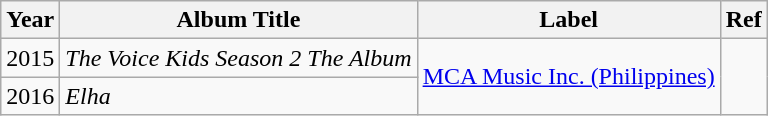<table class="wikitable sortable">
<tr>
<th>Year</th>
<th>Album Title</th>
<th>Label</th>
<th>Ref</th>
</tr>
<tr>
<td>2015</td>
<td><em>The Voice Kids Season 2 The Album</em></td>
<td rowspan="2"><a href='#'>MCA Music Inc. (Philippines)</a></td>
<td rowspan="2"><em></em></td>
</tr>
<tr>
<td>2016</td>
<td><em>Elha</em></td>
</tr>
</table>
